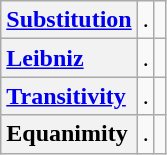<table class="wikitable">
<tr>
<th scope="row" style="text-align: left"><a href='#'>Substitution</a></th>
<td>.</td>
<td></td>
</tr>
<tr>
<th scope="row" style="text-align: left"><a href='#'>Leibniz</a></th>
<td>.</td>
<td></td>
</tr>
<tr>
<th scope="row" style="text-align: left" style="text-align: left"><a href='#'>Transitivity</a></th>
<td>.</td>
<td></td>
</tr>
<tr>
<th scope="row" style="text-align: left">Equanimity</th>
<td>.</td>
<td></td>
</tr>
</table>
